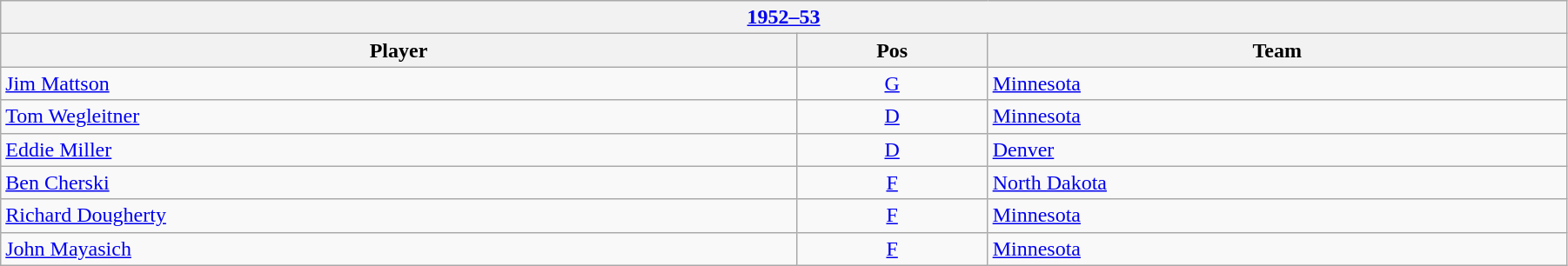<table class="wikitable" width=95%>
<tr>
<th colspan=3><a href='#'>1952–53</a></th>
</tr>
<tr>
<th>Player</th>
<th>Pos</th>
<th>Team</th>
</tr>
<tr>
<td><a href='#'>Jim Mattson</a></td>
<td align=center><a href='#'>G</a></td>
<td><a href='#'>Minnesota</a></td>
</tr>
<tr>
<td><a href='#'>Tom Wegleitner</a></td>
<td align=center><a href='#'>D</a></td>
<td><a href='#'>Minnesota</a></td>
</tr>
<tr>
<td><a href='#'>Eddie Miller</a></td>
<td align=center><a href='#'>D</a></td>
<td><a href='#'>Denver</a></td>
</tr>
<tr>
<td><a href='#'>Ben Cherski</a></td>
<td align=center><a href='#'>F</a></td>
<td><a href='#'>North Dakota</a></td>
</tr>
<tr>
<td><a href='#'>Richard Dougherty</a></td>
<td align=center><a href='#'>F</a></td>
<td><a href='#'>Minnesota</a></td>
</tr>
<tr>
<td><a href='#'>John Mayasich</a></td>
<td align=center><a href='#'>F</a></td>
<td><a href='#'>Minnesota</a></td>
</tr>
</table>
